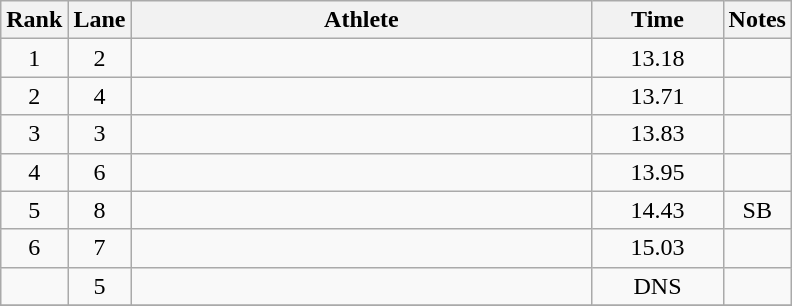<table class="wikitable" style="text-align:center">
<tr>
<th>Rank</th>
<th>Lane</th>
<th width=300>Athlete</th>
<th width=80>Time</th>
<th>Notes</th>
</tr>
<tr>
<td>1</td>
<td>2</td>
<td align=left></td>
<td>13.18</td>
<td></td>
</tr>
<tr>
<td>2</td>
<td>4</td>
<td align=left></td>
<td>13.71</td>
<td></td>
</tr>
<tr>
<td>3</td>
<td>3</td>
<td align=left></td>
<td>13.83</td>
<td></td>
</tr>
<tr>
<td>4</td>
<td>6</td>
<td align=left></td>
<td>13.95</td>
<td></td>
</tr>
<tr>
<td>5</td>
<td>8</td>
<td align=left></td>
<td>14.43</td>
<td>SB</td>
</tr>
<tr>
<td>6</td>
<td>7</td>
<td align=left></td>
<td>15.03</td>
<td></td>
</tr>
<tr>
<td></td>
<td>5</td>
<td align=left></td>
<td>DNS</td>
<td></td>
</tr>
<tr>
</tr>
</table>
